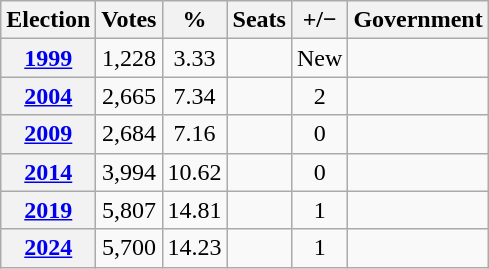<table class="wikitable" style="text-align:center;">
<tr>
<th>Election</th>
<th>Votes</th>
<th>%</th>
<th>Seats</th>
<th>+/−</th>
<th>Government</th>
</tr>
<tr>
<th><a href='#'>1999</a></th>
<td>1,228</td>
<td>3.33</td>
<td></td>
<td>New</td>
<td></td>
</tr>
<tr>
<th><a href='#'>2004</a></th>
<td>2,665</td>
<td>7.34</td>
<td></td>
<td> 2</td>
<td></td>
</tr>
<tr>
<th><a href='#'>2009</a></th>
<td>2,684</td>
<td>7.16</td>
<td></td>
<td> 0</td>
<td></td>
</tr>
<tr>
<th><a href='#'>2014</a></th>
<td>3,994</td>
<td>10.62</td>
<td></td>
<td> 0</td>
<td></td>
</tr>
<tr>
<th><a href='#'>2019</a></th>
<td>5,807</td>
<td>14.81</td>
<td></td>
<td> 1</td>
<td></td>
</tr>
<tr>
<th><a href='#'>2024</a></th>
<td>5,700</td>
<td>14.23</td>
<td></td>
<td> 1</td>
<td></td>
</tr>
</table>
